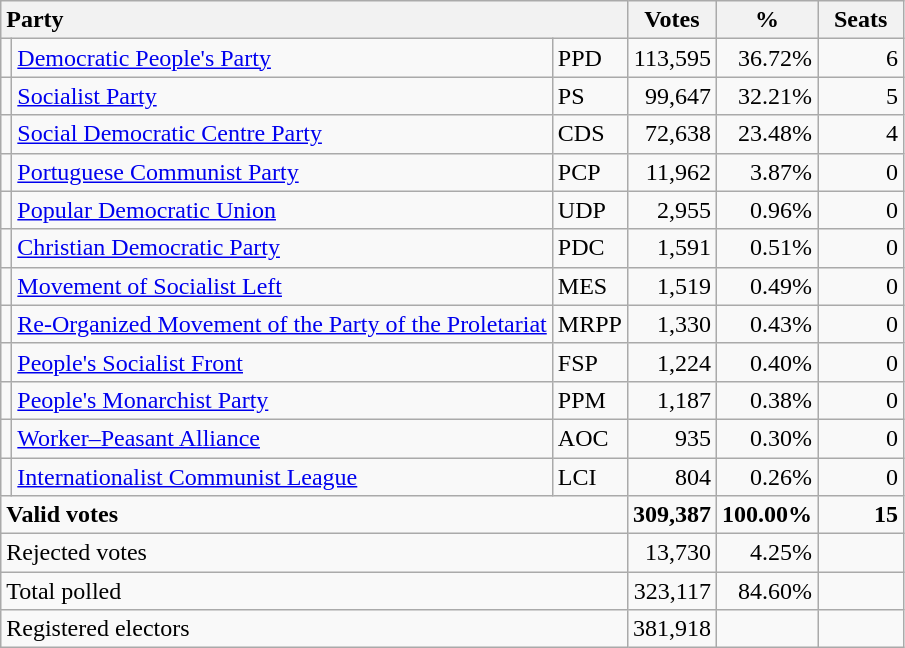<table class="wikitable" border="1" style="text-align:right;">
<tr>
<th style="text-align:left;" colspan=3>Party</th>
<th align=center width="50">Votes</th>
<th align=center width="50">%</th>
<th align=center width="50">Seats</th>
</tr>
<tr>
<td></td>
<td align=left><a href='#'>Democratic People's Party</a></td>
<td align=left>PPD</td>
<td>113,595</td>
<td>36.72%</td>
<td>6</td>
</tr>
<tr>
<td></td>
<td align=left><a href='#'>Socialist Party</a></td>
<td align=left>PS</td>
<td>99,647</td>
<td>32.21%</td>
<td>5</td>
</tr>
<tr>
<td></td>
<td align=left style="white-space: nowrap;"><a href='#'>Social Democratic Centre Party</a></td>
<td align=left>CDS</td>
<td>72,638</td>
<td>23.48%</td>
<td>4</td>
</tr>
<tr>
<td></td>
<td align=left><a href='#'>Portuguese Communist Party</a></td>
<td align=left>PCP</td>
<td>11,962</td>
<td>3.87%</td>
<td>0</td>
</tr>
<tr>
<td></td>
<td align=left><a href='#'>Popular Democratic Union</a></td>
<td align=left>UDP</td>
<td>2,955</td>
<td>0.96%</td>
<td>0</td>
</tr>
<tr>
<td></td>
<td align=left style="white-space: nowrap;"><a href='#'>Christian Democratic Party</a></td>
<td align=left>PDC</td>
<td>1,591</td>
<td>0.51%</td>
<td>0</td>
</tr>
<tr>
<td></td>
<td align=left><a href='#'>Movement of Socialist Left</a></td>
<td align=left>MES</td>
<td>1,519</td>
<td>0.49%</td>
<td>0</td>
</tr>
<tr>
<td></td>
<td align=left><a href='#'>Re-Organized Movement of the Party of the Proletariat</a></td>
<td align=left>MRPP</td>
<td>1,330</td>
<td>0.43%</td>
<td>0</td>
</tr>
<tr>
<td></td>
<td align=left><a href='#'>People's Socialist Front</a></td>
<td align=left>FSP</td>
<td>1,224</td>
<td>0.40%</td>
<td>0</td>
</tr>
<tr>
<td></td>
<td align=left><a href='#'>People's Monarchist Party</a></td>
<td align=left>PPM</td>
<td>1,187</td>
<td>0.38%</td>
<td>0</td>
</tr>
<tr>
<td></td>
<td align=left><a href='#'>Worker–Peasant Alliance</a></td>
<td align=left>AOC</td>
<td>935</td>
<td>0.30%</td>
<td>0</td>
</tr>
<tr>
<td></td>
<td align=left><a href='#'>Internationalist Communist League</a></td>
<td align=left>LCI</td>
<td>804</td>
<td>0.26%</td>
<td>0</td>
</tr>
<tr style="font-weight:bold">
<td align=left colspan=3>Valid votes</td>
<td>309,387</td>
<td>100.00%</td>
<td>15</td>
</tr>
<tr>
<td align=left colspan=3>Rejected votes</td>
<td>13,730</td>
<td>4.25%</td>
<td></td>
</tr>
<tr>
<td align=left colspan=3>Total polled</td>
<td>323,117</td>
<td>84.60%</td>
<td></td>
</tr>
<tr>
<td align=left colspan=3>Registered electors</td>
<td>381,918</td>
<td></td>
<td></td>
</tr>
</table>
